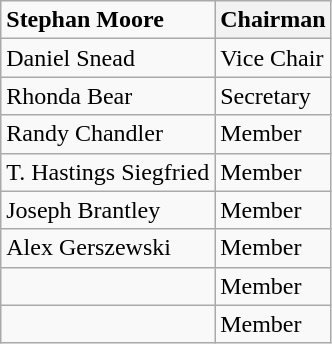<table class="wikitable">
<tr>
<td><strong>Stephan Moore</strong></td>
<th>Chairman</th>
</tr>
<tr>
<td>Daniel Snead</td>
<td>Vice Chair</td>
</tr>
<tr>
<td>Rhonda Bear</td>
<td>Secretary</td>
</tr>
<tr>
<td>Randy Chandler</td>
<td>Member</td>
</tr>
<tr>
<td>T. Hastings Siegfried</td>
<td>Member</td>
</tr>
<tr>
<td>Joseph Brantley</td>
<td>Member</td>
</tr>
<tr>
<td>Alex Gerszewski</td>
<td>Member</td>
</tr>
<tr>
<td></td>
<td>Member</td>
</tr>
<tr>
<td></td>
<td>Member</td>
</tr>
</table>
